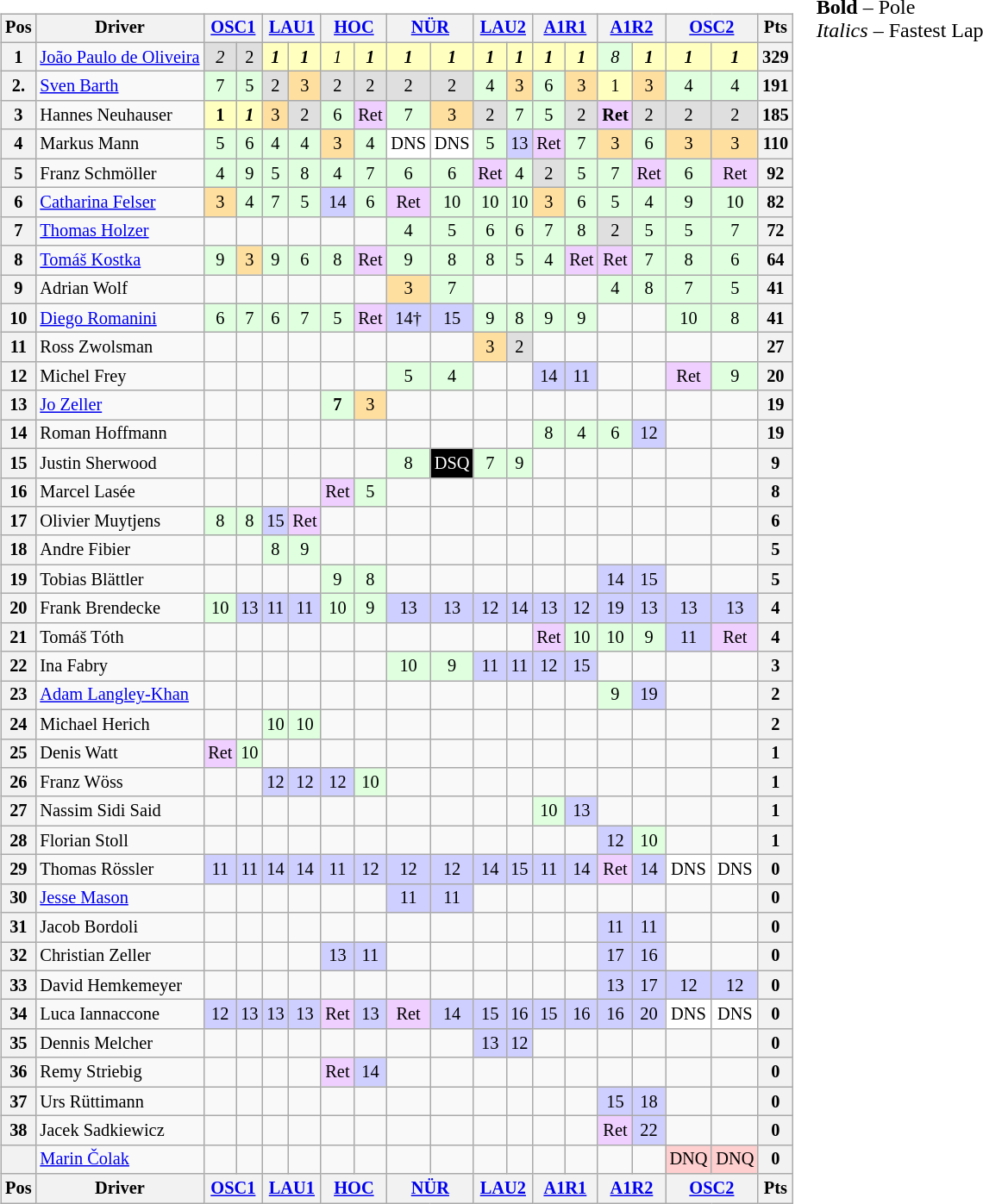<table>
<tr>
<td><br><table class="wikitable" style="font-size: 85%; text-align:center">
<tr valign="top">
<th valign="middle">Pos</th>
<th valign="middle">Driver</th>
<th colspan=2><a href='#'>OSC1</a></th>
<th colspan=2><a href='#'>LAU1</a></th>
<th colspan=2><a href='#'>HOC</a></th>
<th colspan=2><a href='#'>NÜR</a></th>
<th colspan=2><a href='#'>LAU2</a></th>
<th colspan=2><a href='#'>A1R1</a></th>
<th colspan=2><a href='#'>A1R2</a></th>
<th colspan=2><a href='#'>OSC2</a></th>
<th valign="middle">Pts</th>
</tr>
<tr>
<th>1</th>
<td align=left nowrap> <a href='#'>João Paulo de Oliveira</a></td>
<td style="background:#DFDFDF;"><em>2</em></td>
<td style="background:#DFDFDF;">2</td>
<td style="background:#FFFFBF;"><strong><em>1</em></strong></td>
<td style="background:#FFFFBF;"><strong><em>1</em></strong></td>
<td style="background:#FFFFBF;"><em>1</em></td>
<td style="background:#FFFFBF;"><strong><em>1</em></strong></td>
<td style="background:#FFFFBF;"><strong><em>1</em></strong></td>
<td style="background:#FFFFBF;"><strong><em>1</em></strong></td>
<td style="background:#FFFFBF;"><strong><em>1</em></strong></td>
<td style="background:#FFFFBF;"><strong><em>1</em></strong></td>
<td style="background:#FFFFBF;"><strong><em>1</em></strong></td>
<td style="background:#FFFFBF;"><strong><em>1</em></strong></td>
<td style="background:#DFFFDF;"><em>8</em></td>
<td style="background:#FFFFBF;"><strong><em>1</em></strong></td>
<td style="background:#FFFFBF;"><strong><em>1</em></strong></td>
<td style="background:#FFFFBF;"><strong><em>1</em></strong></td>
<th>329</th>
</tr>
<tr>
<th>2.</th>
<td align=left> <a href='#'>Sven Barth</a></td>
<td style="background:#DFFFDF;">7</td>
<td style="background:#DFFFDF;">5</td>
<td style="background:#DFDFDF;">2</td>
<td style="background:#FFDF9F;">3</td>
<td style="background:#DFDFDF;">2</td>
<td style="background:#DFDFDF;">2</td>
<td style="background:#DFDFDF;">2</td>
<td style="background:#DFDFDF;">2</td>
<td style="background:#DFFFDF;">4</td>
<td style="background:#FFDF9F;">3</td>
<td style="background:#DFFFDF;">6</td>
<td style="background:#FFDF9F;">3</td>
<td style="background:#FFFFBF;">1</td>
<td style="background:#FFDF9F;">3</td>
<td style="background:#DFFFDF;">4</td>
<td style="background:#DFFFDF;">4</td>
<th>191</th>
</tr>
<tr>
<th>3</th>
<td align=left> Hannes Neuhauser</td>
<td style="background:#FFFFBF;"><strong>1</strong></td>
<td style="background:#FFFFBF;"><strong><em>1</em></strong></td>
<td style="background:#FFDF9F;">3</td>
<td style="background:#DFDFDF;">2</td>
<td style="background:#DFFFDF;">6</td>
<td style="background:#EFCFFF;">Ret</td>
<td style="background:#DFFFDF;">7</td>
<td style="background:#FFDF9F;">3</td>
<td style="background:#DFDFDF;">2</td>
<td style="background:#DFFFDF;">7</td>
<td style="background:#DFFFDF;">5</td>
<td style="background:#DFDFDF;">2</td>
<td style="background:#EFCFFF;"><strong>Ret</strong></td>
<td style="background:#DFDFDF;">2</td>
<td style="background:#DFDFDF;">2</td>
<td style="background:#DFDFDF;">2</td>
<th>185</th>
</tr>
<tr>
<th>4</th>
<td align=left> Markus Mann</td>
<td style="background:#DFFFDF;">5</td>
<td style="background:#DFFFDF;">6</td>
<td style="background:#DFFFDF;">4</td>
<td style="background:#DFFFDF;">4</td>
<td style="background:#FFDF9F;">3</td>
<td style="background:#DFFFDF;">4</td>
<td style="background:#FFFFFF;">DNS</td>
<td style="background:#FFFFFF;">DNS</td>
<td style="background:#DFFFDF;">5</td>
<td style="background:#CFCFFF;">13</td>
<td style="background:#EFCFFF;">Ret</td>
<td style="background:#DFFFDF;">7</td>
<td style="background:#FFDF9F;">3</td>
<td style="background:#DFFFDF;">6</td>
<td style="background:#FFDF9F;">3</td>
<td style="background:#FFDF9F;">3</td>
<th>110</th>
</tr>
<tr>
<th>5</th>
<td align=left> Franz Schmöller</td>
<td style="background:#DFFFDF;">4</td>
<td style="background:#DFFFDF;">9</td>
<td style="background:#DFFFDF;">5</td>
<td style="background:#DFFFDF;">8</td>
<td style="background:#DFFFDF;">4</td>
<td style="background:#DFFFDF;">7</td>
<td style="background:#DFFFDF;">6</td>
<td style="background:#DFFFDF;">6</td>
<td style="background:#EFCFFF;">Ret</td>
<td style="background:#DFFFDF;">4</td>
<td style="background:#DFDFDF;">2</td>
<td style="background:#DFFFDF;">5</td>
<td style="background:#DFFFDF;">7</td>
<td style="background:#EFCFFF;">Ret</td>
<td style="background:#DFFFDF;">6</td>
<td style="background:#EFCFFF;">Ret</td>
<th>92</th>
</tr>
<tr>
<th>6</th>
<td align=left> <a href='#'>Catharina Felser</a></td>
<td style="background:#FFDF9F;">3</td>
<td style="background:#DFFFDF;">4</td>
<td style="background:#DFFFDF;">7</td>
<td style="background:#DFFFDF;">5</td>
<td style="background:#CFCFFF;">14</td>
<td style="background:#DFFFDF;">6</td>
<td style="background:#EFCFFF;">Ret</td>
<td style="background:#DFFFDF;">10</td>
<td style="background:#DFFFDF;">10</td>
<td style="background:#DFFFDF;">10</td>
<td style="background:#FFDF9F;">3</td>
<td style="background:#DFFFDF;">6</td>
<td style="background:#DFFFDF;">5</td>
<td style="background:#DFFFDF;">4</td>
<td style="background:#DFFFDF;">9</td>
<td style="background:#DFFFDF;">10</td>
<th>82</th>
</tr>
<tr>
<th>7</th>
<td align=left> <a href='#'>Thomas Holzer</a></td>
<td></td>
<td></td>
<td></td>
<td></td>
<td></td>
<td></td>
<td style="background:#DFFFDF;">4</td>
<td style="background:#DFFFDF;">5</td>
<td style="background:#DFFFDF;">6</td>
<td style="background:#DFFFDF;">6</td>
<td style="background:#DFFFDF;">7</td>
<td style="background:#DFFFDF;">8</td>
<td style="background:#DFDFDF;">2</td>
<td style="background:#DFFFDF;">5</td>
<td style="background:#DFFFDF;">5</td>
<td style="background:#DFFFDF;">7</td>
<th>72</th>
</tr>
<tr>
<th>8</th>
<td align=left> <a href='#'>Tomáš Kostka</a></td>
<td style="background:#DFFFDF;">9</td>
<td style="background:#FFDF9F;">3</td>
<td style="background:#DFFFDF;">9</td>
<td style="background:#DFFFDF;">6</td>
<td style="background:#DFFFDF;">8</td>
<td style="background:#EFCFFF;">Ret</td>
<td style="background:#DFFFDF;">9</td>
<td style="background:#DFFFDF;">8</td>
<td style="background:#DFFFDF;">8</td>
<td style="background:#DFFFDF;">5</td>
<td style="background:#DFFFDF;">4</td>
<td style="background:#EFCFFF;">Ret</td>
<td style="background:#EFCFFF;">Ret</td>
<td style="background:#DFFFDF;">7</td>
<td style="background:#DFFFDF;">8</td>
<td style="background:#DFFFDF;">6</td>
<th>64</th>
</tr>
<tr>
<th>9</th>
<td align=left> Adrian Wolf</td>
<td></td>
<td></td>
<td></td>
<td></td>
<td></td>
<td></td>
<td style="background:#FFDF9F;">3</td>
<td style="background:#DFFFDF;">7</td>
<td></td>
<td></td>
<td></td>
<td></td>
<td style="background:#DFFFDF;">4</td>
<td style="background:#DFFFDF;">8</td>
<td style="background:#DFFFDF;">7</td>
<td style="background:#DFFFDF;">5</td>
<th>41</th>
</tr>
<tr>
<th>10</th>
<td align=left> <a href='#'>Diego Romanini</a></td>
<td style="background:#DFFFDF;">6</td>
<td style="background:#DFFFDF;">7</td>
<td style="background:#DFFFDF;">6</td>
<td style="background:#DFFFDF;">7</td>
<td style="background:#DFFFDF;">5</td>
<td style="background:#EFCFFF;">Ret</td>
<td style="background:#CFCFFF;">14†</td>
<td style="background:#CFCFFF;">15</td>
<td style="background:#DFFFDF;">9</td>
<td style="background:#DFFFDF;">8</td>
<td style="background:#DFFFDF;">9</td>
<td style="background:#DFFFDF;">9</td>
<td></td>
<td></td>
<td style="background:#DFFFDF;">10</td>
<td style="background:#DFFFDF;">8</td>
<th>41</th>
</tr>
<tr>
<th>11</th>
<td align=left> Ross Zwolsman</td>
<td></td>
<td></td>
<td></td>
<td></td>
<td></td>
<td></td>
<td></td>
<td></td>
<td style="background:#FFDF9F;">3</td>
<td style="background:#DFDFDF;">2</td>
<td></td>
<td></td>
<td></td>
<td></td>
<td></td>
<td></td>
<th>27</th>
</tr>
<tr>
<th>12</th>
<td align=left> Michel Frey</td>
<td></td>
<td></td>
<td></td>
<td></td>
<td></td>
<td></td>
<td style="background:#DFFFDF;">5</td>
<td style="background:#DFFFDF;">4</td>
<td></td>
<td></td>
<td style="background:#CFCFFF;">14</td>
<td style="background:#CFCFFF;">11</td>
<td></td>
<td></td>
<td style="background:#EFCFFF;">Ret</td>
<td style="background:#DFFFDF;">9</td>
<th>20</th>
</tr>
<tr>
<th>13</th>
<td align=left> <a href='#'>Jo Zeller</a></td>
<td></td>
<td></td>
<td></td>
<td></td>
<td style="background:#DFFFDF;"><strong>7</strong></td>
<td style="background:#FFDF9F;">3</td>
<td></td>
<td></td>
<td></td>
<td></td>
<td></td>
<td></td>
<td></td>
<td></td>
<td></td>
<td></td>
<th>19</th>
</tr>
<tr>
<th>14</th>
<td align=left> Roman Hoffmann</td>
<td></td>
<td></td>
<td></td>
<td></td>
<td></td>
<td></td>
<td></td>
<td></td>
<td></td>
<td></td>
<td style="background:#DFFFDF;">8</td>
<td style="background:#DFFFDF;">4</td>
<td style="background:#DFFFDF;">6</td>
<td style="background:#CFCFFF;">12</td>
<td></td>
<td></td>
<th>19</th>
</tr>
<tr>
<th>15</th>
<td align=left> Justin Sherwood</td>
<td></td>
<td></td>
<td></td>
<td></td>
<td></td>
<td></td>
<td style="background:#DFFFDF;">8</td>
<td style="background:black; color:white;">DSQ</td>
<td style="background:#DFFFDF;">7</td>
<td style="background:#DFFFDF;">9</td>
<td></td>
<td></td>
<td></td>
<td></td>
<td></td>
<td></td>
<th>9</th>
</tr>
<tr>
<th>16</th>
<td align=left> Marcel Lasée</td>
<td></td>
<td></td>
<td></td>
<td></td>
<td style="background:#EFCFFF;">Ret</td>
<td style="background:#DFFFDF;">5</td>
<td></td>
<td></td>
<td></td>
<td></td>
<td></td>
<td></td>
<td></td>
<td></td>
<td></td>
<td></td>
<th>8</th>
</tr>
<tr>
<th>17</th>
<td align=left> Olivier Muytjens</td>
<td style="background:#DFFFDF;">8</td>
<td style="background:#DFFFDF;">8</td>
<td style="background:#CFCFFF;">15</td>
<td style="background:#EFCFFF;">Ret</td>
<td></td>
<td></td>
<td></td>
<td></td>
<td></td>
<td></td>
<td></td>
<td></td>
<td></td>
<td></td>
<td></td>
<td></td>
<th>6</th>
</tr>
<tr>
<th>18</th>
<td align=left> Andre Fibier</td>
<td></td>
<td></td>
<td style="background:#DFFFDF;">8</td>
<td style="background:#DFFFDF;">9</td>
<td></td>
<td></td>
<td></td>
<td></td>
<td></td>
<td></td>
<td></td>
<td></td>
<td></td>
<td></td>
<td></td>
<td></td>
<th>5</th>
</tr>
<tr>
<th>19</th>
<td align=left> Tobias Blättler</td>
<td></td>
<td></td>
<td></td>
<td></td>
<td style="background:#DFFFDF;">9</td>
<td style="background:#DFFFDF;">8</td>
<td></td>
<td></td>
<td></td>
<td></td>
<td></td>
<td></td>
<td style="background:#CFCFFF;">14</td>
<td style="background:#CFCFFF;">15</td>
<td></td>
<td></td>
<th>5</th>
</tr>
<tr>
<th>20</th>
<td align=left> Frank Brendecke</td>
<td style="background:#DFFFDF;">10</td>
<td style="background:#CFCFFF;">13</td>
<td style="background:#CFCFFF;">11</td>
<td style="background:#CFCFFF;">11</td>
<td style="background:#DFFFDF;">10</td>
<td style="background:#DFFFDF;">9</td>
<td style="background:#CFCFFF;">13</td>
<td style="background:#CFCFFF;">13</td>
<td style="background:#CFCFFF;">12</td>
<td style="background:#CFCFFF;">14</td>
<td style="background:#CFCFFF;">13</td>
<td style="background:#CFCFFF;">12</td>
<td style="background:#CFCFFF;">19</td>
<td style="background:#CFCFFF;">13</td>
<td style="background:#CFCFFF;">13</td>
<td style="background:#CFCFFF;">13</td>
<th>4</th>
</tr>
<tr>
<th>21</th>
<td align=left> Tomáš Tóth</td>
<td></td>
<td></td>
<td></td>
<td></td>
<td></td>
<td></td>
<td></td>
<td></td>
<td></td>
<td></td>
<td style="background:#EFCFFF;">Ret</td>
<td style="background:#DFFFDF;">10</td>
<td style="background:#DFFFDF;">10</td>
<td style="background:#DFFFDF;">9</td>
<td style="background:#CFCFFF;">11</td>
<td style="background:#EFCFFF;">Ret</td>
<th>4</th>
</tr>
<tr>
<th>22</th>
<td align=left> Ina Fabry</td>
<td></td>
<td></td>
<td></td>
<td></td>
<td></td>
<td></td>
<td style="background:#DFFFDF;">10</td>
<td style="background:#DFFFDF;">9</td>
<td style="background:#CFCFFF;">11</td>
<td style="background:#CFCFFF;">11</td>
<td style="background:#CFCFFF;">12</td>
<td style="background:#CFCFFF;">15</td>
<td></td>
<td></td>
<td></td>
<td></td>
<th>3</th>
</tr>
<tr>
<th>23</th>
<td align=left> <a href='#'>Adam Langley-Khan</a></td>
<td></td>
<td></td>
<td></td>
<td></td>
<td></td>
<td></td>
<td></td>
<td></td>
<td></td>
<td></td>
<td></td>
<td></td>
<td style="background:#DFFFDF;">9</td>
<td style="background:#CFCFFF;">19</td>
<td></td>
<td></td>
<th>2</th>
</tr>
<tr>
<th>24</th>
<td align=left> Michael Herich</td>
<td></td>
<td></td>
<td style="background:#DFFFDF;">10</td>
<td style="background:#DFFFDF;">10</td>
<td></td>
<td></td>
<td></td>
<td></td>
<td></td>
<td></td>
<td></td>
<td></td>
<td></td>
<td></td>
<td></td>
<td></td>
<th>2</th>
</tr>
<tr>
<th>25</th>
<td align=left> Denis Watt</td>
<td style="background:#EFCFFF;">Ret</td>
<td style="background:#DFFFDF;">10</td>
<td></td>
<td></td>
<td></td>
<td></td>
<td></td>
<td></td>
<td></td>
<td></td>
<td></td>
<td></td>
<td></td>
<td></td>
<td></td>
<td></td>
<th>1</th>
</tr>
<tr>
<th>26</th>
<td align=left> Franz Wöss</td>
<td></td>
<td></td>
<td style="background:#CFCFFF;">12</td>
<td style="background:#CFCFFF;">12</td>
<td style="background:#CFCFFF;">12</td>
<td style="background:#DFFFDF;">10</td>
<td></td>
<td></td>
<td></td>
<td></td>
<td></td>
<td></td>
<td></td>
<td></td>
<td></td>
<td></td>
<th>1</th>
</tr>
<tr>
<th>27</th>
<td align=left> Nassim Sidi Said</td>
<td></td>
<td></td>
<td></td>
<td></td>
<td></td>
<td></td>
<td></td>
<td></td>
<td></td>
<td></td>
<td style="background:#DFFFDF;">10</td>
<td style="background:#CFCFFF;">13</td>
<td></td>
<td></td>
<td></td>
<td></td>
<th>1</th>
</tr>
<tr>
<th>28</th>
<td align=left> Florian Stoll</td>
<td></td>
<td></td>
<td></td>
<td></td>
<td></td>
<td></td>
<td></td>
<td></td>
<td></td>
<td></td>
<td></td>
<td></td>
<td style="background:#CFCFFF;">12</td>
<td style="background:#DFFFDF;">10</td>
<td></td>
<td></td>
<th>1</th>
</tr>
<tr>
<th>29</th>
<td align=left> Thomas Rössler</td>
<td style="background:#CFCFFF;">11</td>
<td style="background:#CFCFFF;">11</td>
<td style="background:#CFCFFF;">14</td>
<td style="background:#CFCFFF;">14</td>
<td style="background:#CFCFFF;">11</td>
<td style="background:#CFCFFF;">12</td>
<td style="background:#CFCFFF;">12</td>
<td style="background:#CFCFFF;">12</td>
<td style="background:#CFCFFF;">14</td>
<td style="background:#CFCFFF;">15</td>
<td style="background:#CFCFFF;">11</td>
<td style="background:#CFCFFF;">14</td>
<td style="background:#EFCFFF;">Ret</td>
<td style="background:#CFCFFF;">14</td>
<td style="background:#FFFFFF;">DNS</td>
<td style="background:#FFFFFF;">DNS</td>
<th>0</th>
</tr>
<tr>
<th>30</th>
<td align=left> <a href='#'>Jesse Mason</a></td>
<td></td>
<td></td>
<td></td>
<td></td>
<td></td>
<td></td>
<td style="background:#CFCFFF;">11</td>
<td style="background:#CFCFFF;">11</td>
<td></td>
<td></td>
<td></td>
<td></td>
<td></td>
<td></td>
<td></td>
<td></td>
<th>0</th>
</tr>
<tr>
<th>31</th>
<td align=left> Jacob Bordoli</td>
<td></td>
<td></td>
<td></td>
<td></td>
<td></td>
<td></td>
<td></td>
<td></td>
<td></td>
<td></td>
<td></td>
<td></td>
<td style="background:#CFCFFF;">11</td>
<td style="background:#CFCFFF;">11</td>
<td></td>
<td></td>
<th>0</th>
</tr>
<tr>
<th>32</th>
<td align=left> Christian Zeller</td>
<td></td>
<td></td>
<td></td>
<td></td>
<td style="background:#CFCFFF;">13</td>
<td style="background:#CFCFFF;">11</td>
<td></td>
<td></td>
<td></td>
<td></td>
<td></td>
<td></td>
<td style="background:#CFCFFF;">17</td>
<td style="background:#CFCFFF;">16</td>
<td></td>
<td></td>
<th>0</th>
</tr>
<tr>
<th>33</th>
<td align=left> David Hemkemeyer</td>
<td></td>
<td></td>
<td></td>
<td></td>
<td></td>
<td></td>
<td></td>
<td></td>
<td></td>
<td></td>
<td></td>
<td></td>
<td style="background:#CFCFFF;">13</td>
<td style="background:#CFCFFF;">17</td>
<td style="background:#CFCFFF;">12</td>
<td style="background:#CFCFFF;">12</td>
<th>0</th>
</tr>
<tr>
<th>34</th>
<td align=left> Luca Iannaccone</td>
<td style="background:#CFCFFF;">12</td>
<td style="background:#CFCFFF;">13</td>
<td style="background:#CFCFFF;">13</td>
<td style="background:#CFCFFF;">13</td>
<td style="background:#EFCFFF;">Ret</td>
<td style="background:#CFCFFF;">13</td>
<td style="background:#EFCFFF;">Ret</td>
<td style="background:#CFCFFF;">14</td>
<td style="background:#CFCFFF;">15</td>
<td style="background:#CFCFFF;">16</td>
<td style="background:#CFCFFF;">15</td>
<td style="background:#CFCFFF;">16</td>
<td style="background:#CFCFFF;">16</td>
<td style="background:#CFCFFF;">20</td>
<td style="background:#FFFFFF;">DNS</td>
<td style="background:#FFFFFF;">DNS</td>
<th>0</th>
</tr>
<tr>
<th>35</th>
<td align=left> Dennis Melcher</td>
<td></td>
<td></td>
<td></td>
<td></td>
<td></td>
<td></td>
<td></td>
<td></td>
<td style="background:#CFCFFF;">13</td>
<td style="background:#CFCFFF;">12</td>
<td></td>
<td></td>
<td></td>
<td></td>
<td></td>
<td></td>
<th>0</th>
</tr>
<tr>
<th>36</th>
<td align=left> Remy Striebig</td>
<td></td>
<td></td>
<td></td>
<td></td>
<td style="background:#EFCFFF;">Ret</td>
<td style="background:#CFCFFF;">14</td>
<td></td>
<td></td>
<td></td>
<td></td>
<td></td>
<td></td>
<td></td>
<td></td>
<td></td>
<td></td>
<th>0</th>
</tr>
<tr>
<th>37</th>
<td align=left> Urs Rüttimann</td>
<td></td>
<td></td>
<td></td>
<td></td>
<td></td>
<td></td>
<td></td>
<td></td>
<td></td>
<td></td>
<td></td>
<td></td>
<td style="background:#CFCFFF;">15</td>
<td style="background:#CFCFFF;">18</td>
<td></td>
<td></td>
<th>0</th>
</tr>
<tr>
<th>38</th>
<td align=left> Jacek Sadkiewicz</td>
<td></td>
<td></td>
<td></td>
<td></td>
<td></td>
<td></td>
<td></td>
<td></td>
<td></td>
<td></td>
<td></td>
<td></td>
<td style="background:#EFCFFF;">Ret</td>
<td style="background:#CFCFFF;">22</td>
<td></td>
<td></td>
<th>0</th>
</tr>
<tr>
<th></th>
<td align=left> <a href='#'>Marin Čolak</a></td>
<td></td>
<td></td>
<td></td>
<td></td>
<td></td>
<td></td>
<td></td>
<td></td>
<td></td>
<td></td>
<td></td>
<td></td>
<td></td>
<td></td>
<td style="background:#FFCFCF;">DNQ</td>
<td style="background:#FFCFCF;">DNQ</td>
<th>0</th>
</tr>
<tr valign="top">
<th valign="middle">Pos</th>
<th valign="middle">Driver</th>
<th colspan=2><a href='#'>OSC1</a></th>
<th colspan=2><a href='#'>LAU1</a></th>
<th colspan=2><a href='#'>HOC</a></th>
<th colspan=2><a href='#'>NÜR</a></th>
<th colspan=2><a href='#'>LAU2</a></th>
<th colspan=2><a href='#'>A1R1</a></th>
<th colspan=2><a href='#'>A1R2</a></th>
<th colspan=2><a href='#'>OSC2</a></th>
<th valign="middle">Pts</th>
</tr>
</table>
</td>
<td valign="top"><br>
<span><strong>Bold</strong> – Pole<br><em>Italics</em> – Fastest Lap</span></td>
</tr>
</table>
